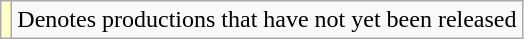<table class="wikitable">
<tr>
<td style="background:#FFFFCC;"></td>
<td>Denotes productions that have not yet been released</td>
</tr>
</table>
